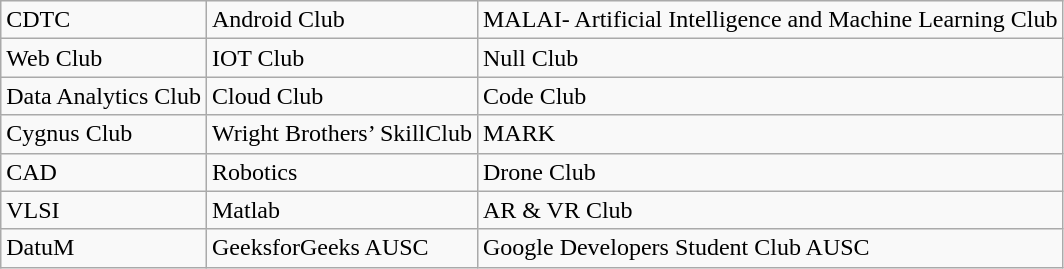<table class="wikitable">
<tr>
<td>CDTC</td>
<td>Android Club</td>
<td>MALAI- Artificial Intelligence and Machine Learning Club</td>
</tr>
<tr>
<td>Web Club</td>
<td>IOT Club</td>
<td>Null Club</td>
</tr>
<tr>
<td>Data Analytics Club</td>
<td>Cloud Club</td>
<td>Code Club</td>
</tr>
<tr>
<td>Cygnus Club</td>
<td>Wright Brothers’ SkillClub</td>
<td>MARK</td>
</tr>
<tr>
<td>CAD</td>
<td>Robotics</td>
<td>Drone Club</td>
</tr>
<tr>
<td>VLSI</td>
<td>Matlab</td>
<td>AR & VR Club</td>
</tr>
<tr>
<td>DatuM</td>
<td>GeeksforGeeks AUSC</td>
<td>Google Developers Student Club AUSC</td>
</tr>
</table>
